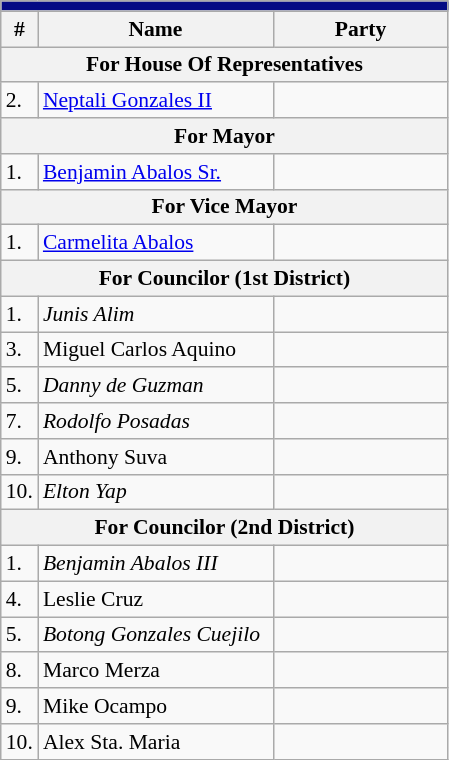<table class=wikitable style="font-size:90%">
<tr>
<td colspan=5 bgcolor=040a84></td>
</tr>
<tr>
<th>#</th>
<th width=150px>Name</th>
<th colspan=2 width=110px>Party</th>
</tr>
<tr>
<th colspan=5>For House Of Representatives</th>
</tr>
<tr>
<td>2.</td>
<td><a href='#'>Neptali Gonzales II</a></td>
<td></td>
</tr>
<tr>
<th colspan=5>For Mayor</th>
</tr>
<tr>
<td>1.</td>
<td><a href='#'>Benjamin Abalos Sr.</a></td>
<td></td>
</tr>
<tr>
<th colspan=5>For Vice Mayor</th>
</tr>
<tr>
<td>1.</td>
<td><a href='#'>Carmelita Abalos</a></td>
<td></td>
</tr>
<tr>
<th colspan=5>For Councilor (1st District)</th>
</tr>
<tr>
<td>1.</td>
<td><em>Junis Alim</em></td>
<td></td>
</tr>
<tr>
<td>3.</td>
<td>Miguel Carlos Aquino</td>
<td></td>
</tr>
<tr>
<td>5.</td>
<td><em>Danny de Guzman</em></td>
<td></td>
</tr>
<tr>
<td>7.</td>
<td><em>Rodolfo Posadas</em></td>
<td></td>
</tr>
<tr>
<td>9.</td>
<td>Anthony Suva</td>
<td></td>
</tr>
<tr>
<td>10.</td>
<td><em>Elton Yap</em></td>
<td></td>
</tr>
<tr>
<th colspan=5>For Councilor (2nd District)</th>
</tr>
<tr>
<td>1.</td>
<td><em>Benjamin Abalos III</em></td>
<td></td>
</tr>
<tr>
<td>4.</td>
<td>Leslie Cruz</td>
<td></td>
</tr>
<tr>
<td>5.</td>
<td><em>Botong Gonzales Cuejilo</em></td>
<td></td>
</tr>
<tr>
<td>8.</td>
<td>Marco Merza</td>
<td></td>
</tr>
<tr>
<td>9.</td>
<td>Mike Ocampo</td>
<td></td>
</tr>
<tr>
<td>10.</td>
<td>Alex Sta. Maria</td>
<td></td>
</tr>
</table>
